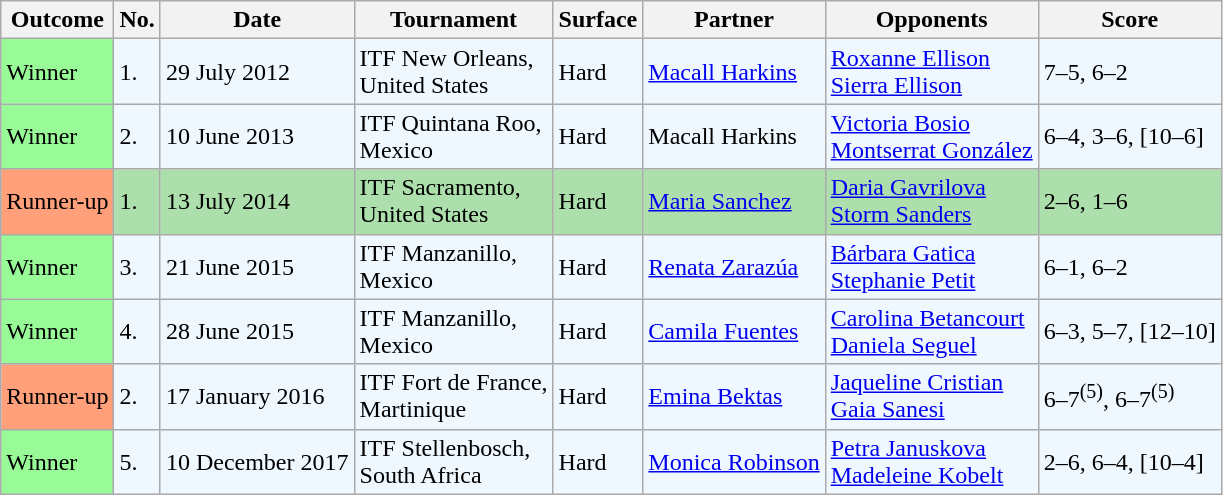<table class="sortable wikitable">
<tr>
<th>Outcome</th>
<th>No.</th>
<th>Date</th>
<th>Tournament</th>
<th>Surface</th>
<th>Partner</th>
<th>Opponents</th>
<th class="unsortable">Score</th>
</tr>
<tr style="background:#f0f8ff;">
<td style="background:#98fb98;">Winner</td>
<td>1.</td>
<td>29 July 2012</td>
<td>ITF New Orleans, <br>United States</td>
<td>Hard</td>
<td> <a href='#'>Macall Harkins</a></td>
<td> <a href='#'>Roxanne Ellison</a> <br>  <a href='#'>Sierra Ellison</a></td>
<td>7–5, 6–2</td>
</tr>
<tr style="background:#f0f8ff;">
<td bgcolor="98FB98">Winner</td>
<td>2.</td>
<td>10 June 2013</td>
<td>ITF Quintana Roo, <br>Mexico</td>
<td>Hard</td>
<td> Macall Harkins</td>
<td> <a href='#'>Victoria Bosio</a> <br>  <a href='#'>Montserrat González</a></td>
<td>6–4, 3–6, [10–6]</td>
</tr>
<tr style="background:#addfad;">
<td bgcolor="FFA07A">Runner-up</td>
<td>1.</td>
<td>13 July 2014</td>
<td>ITF Sacramento, <br>United States</td>
<td>Hard</td>
<td> <a href='#'>Maria Sanchez</a></td>
<td> <a href='#'>Daria Gavrilova</a> <br>  <a href='#'>Storm Sanders</a></td>
<td>2–6, 1–6</td>
</tr>
<tr style="background:#f0f8ff;">
<td bgcolor="98FB98">Winner</td>
<td>3.</td>
<td>21 June 2015</td>
<td>ITF Manzanillo, <br>Mexico</td>
<td>Hard</td>
<td> <a href='#'>Renata Zarazúa</a></td>
<td> <a href='#'>Bárbara Gatica</a> <br>  <a href='#'>Stephanie Petit</a></td>
<td>6–1, 6–2</td>
</tr>
<tr style="background:#f0f8ff;">
<td bgcolor="98FB98">Winner</td>
<td>4.</td>
<td>28 June 2015</td>
<td>ITF Manzanillo, <br>Mexico</td>
<td>Hard</td>
<td> <a href='#'>Camila Fuentes</a></td>
<td> <a href='#'>Carolina Betancourt</a> <br>  <a href='#'>Daniela Seguel</a></td>
<td>6–3, 5–7, [12–10]</td>
</tr>
<tr style="background:#f0f8ff;">
<td bgcolor="FFA07A">Runner-up</td>
<td>2.</td>
<td>17 January 2016</td>
<td>ITF Fort de France, <br>Martinique</td>
<td>Hard</td>
<td> <a href='#'>Emina Bektas</a></td>
<td> <a href='#'>Jaqueline Cristian</a> <br>  <a href='#'>Gaia Sanesi</a></td>
<td>6–7<sup>(5)</sup>, 6–7<sup>(5)</sup></td>
</tr>
<tr style="background:#f0f8ff;">
<td bgcolor="98FB98">Winner</td>
<td>5.</td>
<td>10 December 2017</td>
<td>ITF Stellenbosch, <br>South Africa</td>
<td>Hard</td>
<td> <a href='#'>Monica Robinson</a></td>
<td> <a href='#'>Petra Januskova</a> <br>  <a href='#'>Madeleine Kobelt</a></td>
<td>2–6, 6–4, [10–4]</td>
</tr>
</table>
